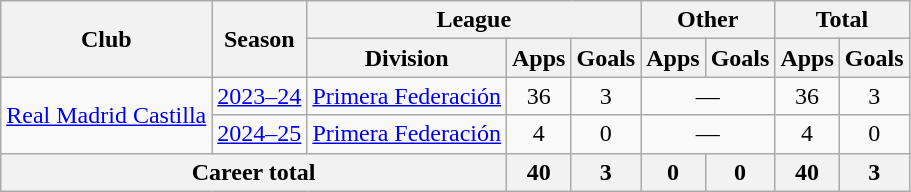<table class="wikitable" style="text-align:center">
<tr>
<th rowspan="2">Club</th>
<th rowspan="2">Season</th>
<th colspan="3">League</th>
<th colspan="2">Other</th>
<th colspan="2">Total</th>
</tr>
<tr>
<th>Division</th>
<th>Apps</th>
<th>Goals</th>
<th>Apps</th>
<th>Goals</th>
<th>Apps</th>
<th>Goals</th>
</tr>
<tr>
<td rowspan="2"><a href='#'>Real Madrid Castilla</a></td>
<td><a href='#'>2023–24</a></td>
<td><a href='#'>Primera Federación</a></td>
<td>36</td>
<td>3</td>
<td colspan="2">—</td>
<td>36</td>
<td>3</td>
</tr>
<tr>
<td><a href='#'>2024–25</a></td>
<td><a href='#'>Primera Federación</a></td>
<td>4</td>
<td>0</td>
<td colspan="2">—</td>
<td>4</td>
<td>0</td>
</tr>
<tr>
<th colspan="3">Career total</th>
<th>40</th>
<th>3</th>
<th>0</th>
<th>0</th>
<th>40</th>
<th>3</th>
</tr>
</table>
